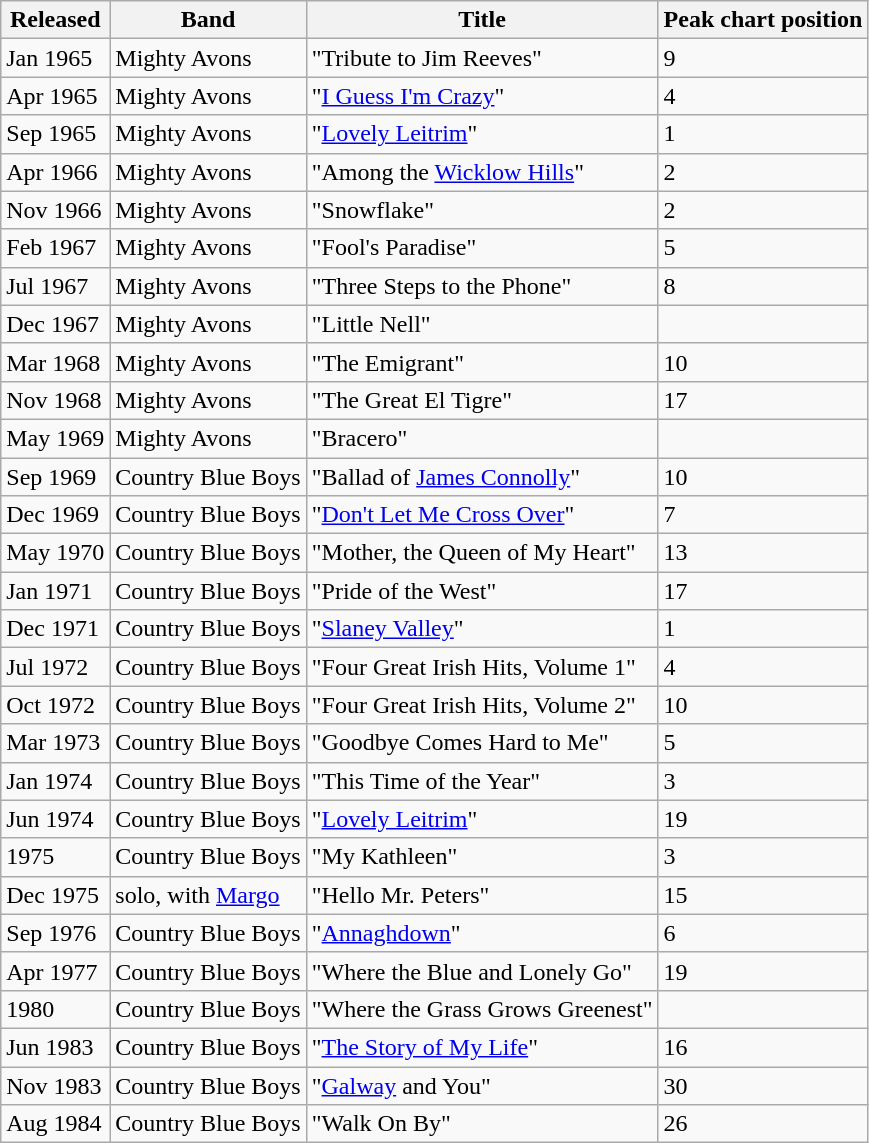<table class=wikitable>
<tr>
<th>Released</th>
<th>Band</th>
<th>Title</th>
<th>Peak chart position</th>
</tr>
<tr>
<td>Jan 1965</td>
<td>Mighty Avons</td>
<td>"Tribute to Jim Reeves"</td>
<td>9</td>
</tr>
<tr>
<td>Apr 1965</td>
<td>Mighty Avons</td>
<td>"<a href='#'>I Guess I'm Crazy</a>"</td>
<td>4</td>
</tr>
<tr>
<td>Sep 1965</td>
<td>Mighty Avons</td>
<td>"<a href='#'>Lovely Leitrim</a>"</td>
<td>1</td>
</tr>
<tr>
<td>Apr 1966</td>
<td>Mighty Avons</td>
<td>"Among the <a href='#'>Wicklow Hills</a>"</td>
<td>2</td>
</tr>
<tr>
<td>Nov 1966</td>
<td>Mighty Avons</td>
<td>"Snowflake"</td>
<td>2</td>
</tr>
<tr>
<td>Feb 1967</td>
<td>Mighty Avons</td>
<td>"Fool's Paradise"</td>
<td>5</td>
</tr>
<tr>
<td>Jul 1967</td>
<td>Mighty Avons</td>
<td>"Three Steps to the Phone"</td>
<td>8</td>
</tr>
<tr>
<td>Dec 1967</td>
<td>Mighty Avons</td>
<td>"Little Nell"</td>
<td></td>
</tr>
<tr>
<td>Mar 1968</td>
<td>Mighty Avons</td>
<td>"The Emigrant"</td>
<td>10</td>
</tr>
<tr>
<td>Nov 1968</td>
<td>Mighty Avons</td>
<td>"The Great El Tigre"</td>
<td>17</td>
</tr>
<tr>
<td>May 1969</td>
<td>Mighty Avons</td>
<td>"Bracero"</td>
<td></td>
</tr>
<tr>
<td>Sep 1969</td>
<td>Country Blue Boys</td>
<td>"Ballad of <a href='#'>James Connolly</a>"</td>
<td>10</td>
</tr>
<tr>
<td>Dec 1969</td>
<td>Country Blue Boys</td>
<td>"<a href='#'>Don't Let Me Cross Over</a>"</td>
<td>7</td>
</tr>
<tr>
<td>May 1970</td>
<td>Country Blue Boys</td>
<td>"Mother, the Queen of My Heart"</td>
<td>13</td>
</tr>
<tr>
<td>Jan 1971</td>
<td>Country Blue Boys</td>
<td>"Pride of the West"</td>
<td>17</td>
</tr>
<tr>
<td>Dec 1971</td>
<td>Country Blue Boys</td>
<td>"<a href='#'>Slaney Valley</a>"</td>
<td>1</td>
</tr>
<tr>
<td>Jul 1972</td>
<td>Country Blue Boys</td>
<td>"Four Great Irish Hits, Volume 1"</td>
<td>4</td>
</tr>
<tr>
<td>Oct 1972</td>
<td>Country Blue Boys</td>
<td>"Four Great Irish Hits, Volume 2"</td>
<td>10</td>
</tr>
<tr>
<td>Mar 1973</td>
<td>Country Blue Boys</td>
<td>"Goodbye Comes Hard to Me"</td>
<td>5</td>
</tr>
<tr>
<td>Jan 1974</td>
<td>Country Blue Boys</td>
<td>"This Time of the Year"</td>
<td>3</td>
</tr>
<tr>
<td>Jun 1974</td>
<td>Country Blue Boys</td>
<td>"<a href='#'>Lovely Leitrim</a>"</td>
<td>19</td>
</tr>
<tr>
<td>1975</td>
<td>Country Blue Boys</td>
<td>"My Kathleen"</td>
<td>3</td>
</tr>
<tr>
<td>Dec 1975</td>
<td>solo, with <a href='#'>Margo</a></td>
<td>"Hello Mr. Peters"</td>
<td>15</td>
</tr>
<tr>
<td>Sep 1976</td>
<td>Country Blue Boys</td>
<td>"<a href='#'>Annaghdown</a>"</td>
<td>6</td>
</tr>
<tr>
<td>Apr 1977</td>
<td>Country Blue Boys</td>
<td>"Where the Blue and Lonely Go"</td>
<td>19</td>
</tr>
<tr>
<td>1980</td>
<td>Country Blue Boys</td>
<td>"Where the Grass Grows Greenest"</td>
<td></td>
</tr>
<tr>
<td>Jun 1983</td>
<td>Country Blue Boys</td>
<td>"<a href='#'>The Story of My Life</a>"</td>
<td>16</td>
</tr>
<tr>
<td>Nov 1983</td>
<td>Country Blue Boys</td>
<td>"<a href='#'>Galway</a> and You"</td>
<td>30</td>
</tr>
<tr>
<td>Aug 1984</td>
<td>Country Blue Boys</td>
<td>"Walk On By"</td>
<td>26</td>
</tr>
</table>
